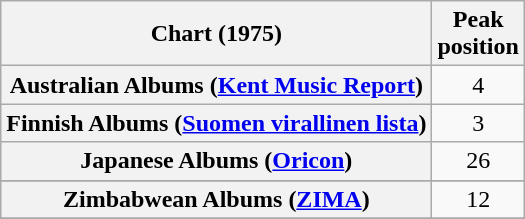<table class="wikitable sortable plainrowheaders" style="text-align:center;">
<tr>
<th scope="col">Chart (1975)</th>
<th scope="col">Peak<br>position</th>
</tr>
<tr>
<th scope="row">Australian Albums (<a href='#'>Kent Music Report</a>)</th>
<td>4</td>
</tr>
<tr>
<th scope="row">Finnish Albums (<a href='#'>Suomen virallinen lista</a>)</th>
<td>3</td>
</tr>
<tr>
<th scope="row">Japanese Albums (<a href='#'>Oricon</a>)</th>
<td>26</td>
</tr>
<tr>
</tr>
<tr>
</tr>
<tr>
</tr>
<tr>
</tr>
<tr>
<th scope="row">Zimbabwean Albums (<a href='#'>ZIMA</a>)</th>
<td>12</td>
</tr>
<tr>
</tr>
</table>
